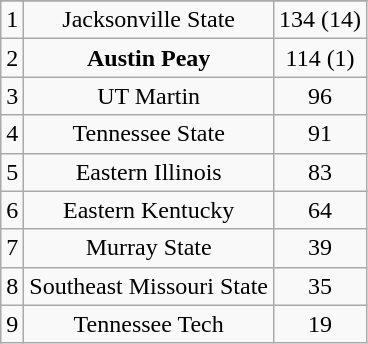<table class="wikitable" style="display: inline-table;">
<tr align="center">
</tr>
<tr align="center">
<td>1</td>
<td>Jacksonville State</td>
<td>134 (14)</td>
</tr>
<tr align="center">
<td>2</td>
<td><strong>Austin Peay</strong></td>
<td>114 (1)</td>
</tr>
<tr align="center">
<td>3</td>
<td>UT Martin</td>
<td>96</td>
</tr>
<tr align="center">
<td>4</td>
<td>Tennessee State</td>
<td>91</td>
</tr>
<tr align="center">
<td>5</td>
<td>Eastern Illinois</td>
<td>83</td>
</tr>
<tr align="center">
<td>6</td>
<td>Eastern Kentucky</td>
<td>64</td>
</tr>
<tr align="center">
<td>7</td>
<td>Murray State</td>
<td>39</td>
</tr>
<tr align="center">
<td>8</td>
<td>Southeast Missouri State</td>
<td>35</td>
</tr>
<tr align="center">
<td>9</td>
<td>Tennessee Tech</td>
<td>19</td>
</tr>
</table>
